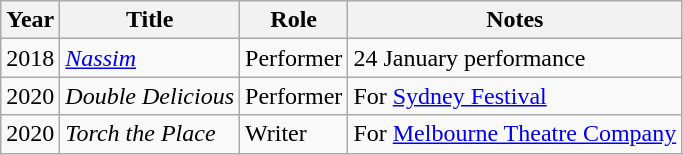<table class="wikitable">
<tr>
<th>Year</th>
<th>Title</th>
<th>Role</th>
<th>Notes</th>
</tr>
<tr>
<td>2018</td>
<td><em><a href='#'>Nassim</a></em></td>
<td>Performer</td>
<td>24 January performance</td>
</tr>
<tr>
<td>2020</td>
<td><em>Double Delicious</em></td>
<td>Performer</td>
<td>For <a href='#'>Sydney Festival</a></td>
</tr>
<tr>
<td>2020</td>
<td><em>Torch the Place</em></td>
<td>Writer</td>
<td>For <a href='#'>Melbourne Theatre Company</a></td>
</tr>
</table>
